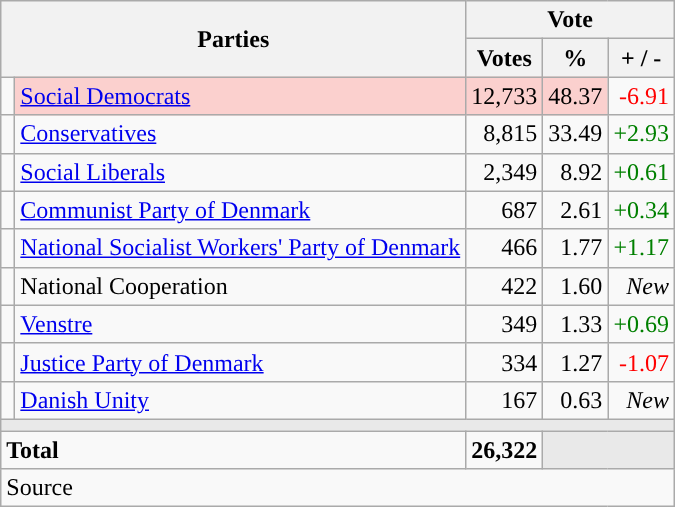<table class="wikitable" style="text-align:right;">
<tr>
<th style="text-align:centre;" rowspan="2" colspan="2" width="225">Parties</th>
<th colspan="3">Vote</th>
</tr>
<tr>
<th width="15">Votes</th>
<th width="15">%</th>
<th width="15">+ / -</th>
</tr>
<tr>
<td width="2" style="color:inherit;background:"></td>
<td bgcolor=#fbd0ce  align="left"><a href='#'>Social Democrats</a></td>
<td bgcolor=#fbd0ce>12,733</td>
<td bgcolor=#fbd0ce>48.37</td>
<td style=color:red;>-6.91</td>
</tr>
<tr>
<td width="2" style="color:inherit;background:"></td>
<td align="left"><a href='#'>Conservatives</a></td>
<td>8,815</td>
<td>33.49</td>
<td style=color:green;>+2.93</td>
</tr>
<tr>
<td width="2" style="color:inherit;background:"></td>
<td align="left"><a href='#'>Social Liberals</a></td>
<td>2,349</td>
<td>8.92</td>
<td style=color:green;>+0.61</td>
</tr>
<tr>
<td width="2" style="color:inherit;background:"></td>
<td align="left"><a href='#'>Communist Party of Denmark</a></td>
<td>687</td>
<td>2.61</td>
<td style=color:green;>+0.34</td>
</tr>
<tr>
<td width="2" style="color:inherit;background:"></td>
<td align="left"><a href='#'>National Socialist Workers' Party of Denmark</a></td>
<td>466</td>
<td>1.77</td>
<td style=color:green;>+1.17</td>
</tr>
<tr>
<td width="2" style="color:inherit;background:"></td>
<td align="left">National Cooperation</td>
<td>422</td>
<td>1.60</td>
<td><em>New</em></td>
</tr>
<tr>
<td width="2" style="color:inherit;background:"></td>
<td align="left"><a href='#'>Venstre</a></td>
<td>349</td>
<td>1.33</td>
<td style=color:green;>+0.69</td>
</tr>
<tr>
<td width="2" style="color:inherit;background:"></td>
<td align="left"><a href='#'>Justice Party of Denmark</a></td>
<td>334</td>
<td>1.27</td>
<td style=color:red;>-1.07</td>
</tr>
<tr>
<td width="2" style="color:inherit;background:"></td>
<td align="left"><a href='#'>Danish Unity</a></td>
<td>167</td>
<td>0.63</td>
<td><em>New</em></td>
</tr>
<tr>
<td colspan="7" bgcolor="#E9E9E9"></td>
</tr>
<tr>
<td align="left" colspan="2"><strong>Total</strong></td>
<td><strong>26,322</strong></td>
<td bgcolor="#E9E9E9" colspan="2"></td>
</tr>
<tr>
<td align="left" colspan="6">Source</td>
</tr>
</table>
